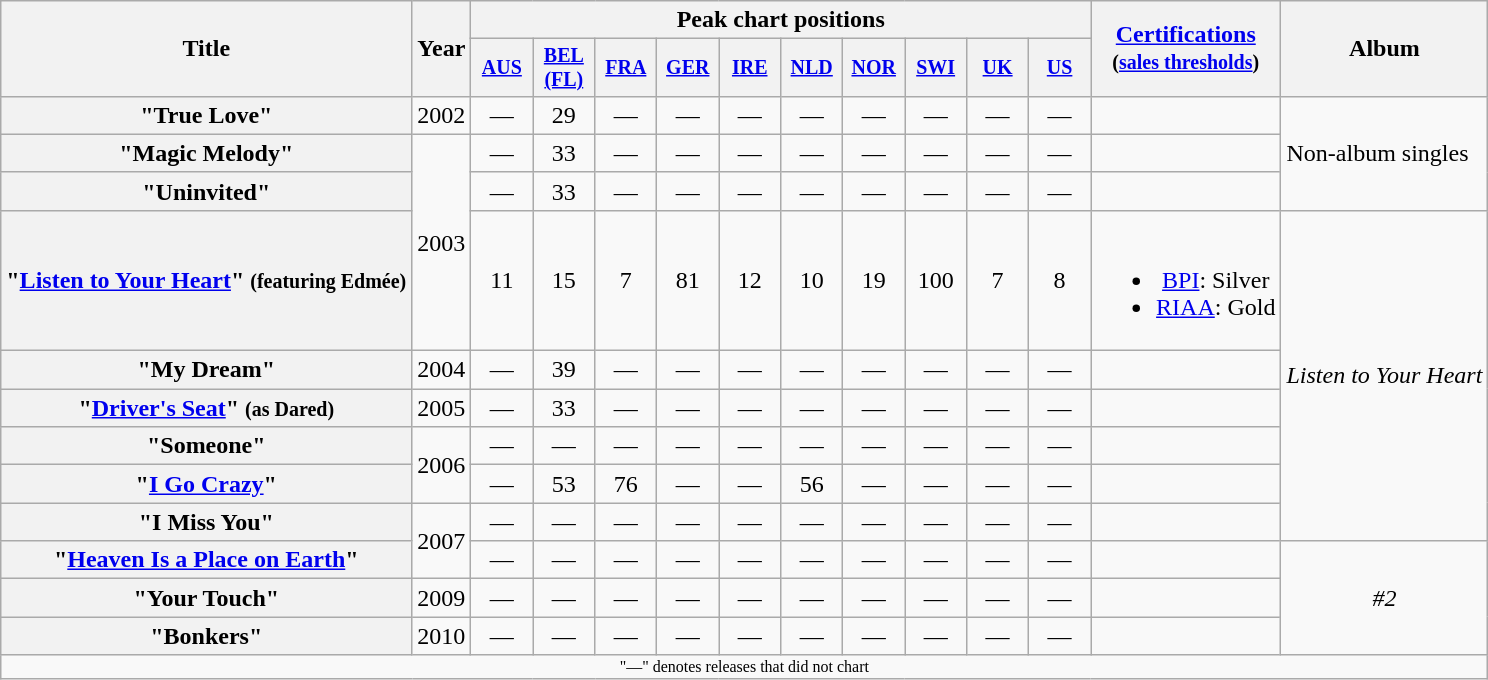<table class="wikitable plainrowheaders" style="text-align:center;">
<tr>
<th rowspan="2">Title</th>
<th rowspan="2">Year</th>
<th colspan="10">Peak chart positions</th>
<th rowspan="2"><a href='#'>Certifications</a><br><small>(<a href='#'>sales thresholds</a>)</small></th>
<th rowspan="2">Album</th>
</tr>
<tr style="font-size:smaller;">
<th width="35"><a href='#'>AUS</a><br></th>
<th width="35"><a href='#'>BEL<br>(FL)</a><br></th>
<th width="35"><a href='#'>FRA</a><br></th>
<th width="35"><a href='#'>GER</a><br></th>
<th width="35"><a href='#'>IRE</a><br></th>
<th width="35"><a href='#'>NLD</a><br></th>
<th width="35"><a href='#'>NOR</a><br></th>
<th width="35"><a href='#'>SWI</a><br></th>
<th width="35"><a href='#'>UK</a><br></th>
<th width="35"><a href='#'>US</a><br></th>
</tr>
<tr>
<th scope="row">"True Love"</th>
<td>2002</td>
<td>—</td>
<td>29</td>
<td>—</td>
<td>—</td>
<td>—</td>
<td>—</td>
<td>—</td>
<td>—</td>
<td>—</td>
<td>—</td>
<td></td>
<td align="left" rowspan="3">Non-album singles</td>
</tr>
<tr>
<th scope="row">"Magic Melody"</th>
<td rowspan="3">2003</td>
<td>—</td>
<td>33</td>
<td>—</td>
<td>—</td>
<td>—</td>
<td>—</td>
<td>—</td>
<td>—</td>
<td>—</td>
<td>—</td>
<td></td>
</tr>
<tr>
<th scope="row">"Uninvited"</th>
<td>—</td>
<td>33</td>
<td>—</td>
<td>—</td>
<td>—</td>
<td>—</td>
<td>—</td>
<td>—</td>
<td>—</td>
<td>—</td>
<td></td>
</tr>
<tr>
<th scope="row">"<a href='#'>Listen to Your Heart</a>" <small>(featuring Edmée)</small></th>
<td>11</td>
<td>15</td>
<td>7</td>
<td>81</td>
<td>12</td>
<td>10</td>
<td>19</td>
<td>100</td>
<td>7</td>
<td>8</td>
<td><br><ul><li><a href='#'>BPI</a>: Silver</li><li><a href='#'>RIAA</a>: Gold</li></ul></td>
<td align="left" rowspan="6"><em>Listen to Your Heart</em></td>
</tr>
<tr>
<th scope="row">"My Dream"</th>
<td>2004</td>
<td>—</td>
<td>39</td>
<td>—</td>
<td>—</td>
<td>—</td>
<td>—</td>
<td>—</td>
<td>—</td>
<td>—</td>
<td>—</td>
<td></td>
</tr>
<tr>
<th scope="row">"<a href='#'>Driver's Seat</a>" <small>(as Dared)</small></th>
<td>2005</td>
<td>—</td>
<td>33</td>
<td>—</td>
<td>—</td>
<td>—</td>
<td>—</td>
<td>—</td>
<td>—</td>
<td>—</td>
<td>—</td>
<td></td>
</tr>
<tr>
<th scope="row">"Someone"</th>
<td rowspan="2">2006</td>
<td>—</td>
<td>—</td>
<td>—</td>
<td>—</td>
<td>—</td>
<td>—</td>
<td>—</td>
<td>—</td>
<td>—</td>
<td>—</td>
<td></td>
</tr>
<tr>
<th scope="row">"<a href='#'>I Go Crazy</a>"</th>
<td>—</td>
<td>53</td>
<td>76</td>
<td>—</td>
<td>—</td>
<td>56</td>
<td>—</td>
<td>—</td>
<td>—</td>
<td>—</td>
<td></td>
</tr>
<tr>
<th scope="row">"I Miss You"</th>
<td rowspan="2">2007</td>
<td>—</td>
<td>—</td>
<td>—</td>
<td>—</td>
<td>—</td>
<td>—</td>
<td>—</td>
<td>—</td>
<td>—</td>
<td>—</td>
<td></td>
</tr>
<tr>
<th scope="row">"<a href='#'>Heaven Is a Place on Earth</a>"</th>
<td>—</td>
<td>—</td>
<td>—</td>
<td>—</td>
<td>—</td>
<td>—</td>
<td>—</td>
<td>—</td>
<td>—</td>
<td>—</td>
<td></td>
<td rowspan=3><em>#2</em></td>
</tr>
<tr>
<th scope="row">"Your Touch"</th>
<td>2009</td>
<td>—</td>
<td>—</td>
<td>—</td>
<td>—</td>
<td>—</td>
<td>—</td>
<td>—</td>
<td>—</td>
<td>—</td>
<td>—</td>
<td></td>
</tr>
<tr>
<th scope="row">"Bonkers"</th>
<td>2010</td>
<td>—</td>
<td>—</td>
<td>—</td>
<td>—</td>
<td>—</td>
<td>—</td>
<td>—</td>
<td>—</td>
<td>—</td>
<td>—</td>
<td></td>
</tr>
<tr>
<td colspan="15" style="font-size:8pt">"—" denotes releases that did not chart</td>
</tr>
</table>
